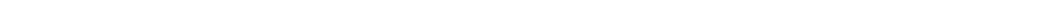<table style="width:66%; text-align:center;">
<tr style="color:white;">
<td style="background:"><strong>1</strong></td>
<td style="background:"><strong>1</strong></td>
<td style="background:"><strong>43</strong></td>
<td style="background:"><strong>19</strong></td>
<td style="background:"><strong>1</strong></td>
<td style="background:"><strong>43</strong></td>
</tr>
</table>
